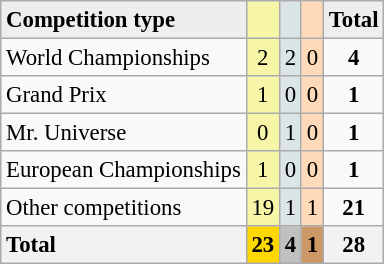<table class="wikitable" style="font-size:95%">
<tr align=center>
<td style="background:#eee;text-align:left"><strong>Competition type</strong></td>
<td bgcolor=#f7f6a8></td>
<td bgcolor=#dce5e5></td>
<td bgcolor=#ffdab9></td>
<td bgcolor=#eeeeee><strong>Total</strong></td>
</tr>
<tr align=center>
<td style="text-align:left">World Championships</td>
<td style="background:#F7F6A8;">2</td>
<td style="background:#DCE5E5;">2</td>
<td style="background:#FFDAB9;">0</td>
<td><strong>4</strong></td>
</tr>
<tr align=center>
<td style="text-align:left">Grand Prix</td>
<td style="background:#F7F6A8;">1</td>
<td style="background:#DCE5E5;">0</td>
<td style="background:#FFDAB9;">0</td>
<td><strong>1</strong></td>
</tr>
<tr align=center>
<td style="text-align:left">Mr. Universe</td>
<td style="background:#F7F6A8;">0</td>
<td style="background:#DCE5E5;">1</td>
<td style="background:#FFDAB9;">0</td>
<td><strong>1</strong></td>
</tr>
<tr align=center>
<td style="text-align:left">European Championships</td>
<td style="background:#F7F6A8;">1</td>
<td style="background:#DCE5E5;">0</td>
<td style="background:#FFDAB9;">0</td>
<td><strong>1</strong></td>
</tr>
<tr align=center>
<td style="text-align:left">Other competitions</td>
<td style="background:#F7F6A8;">19</td>
<td style="background:#DCE5E5;">1</td>
<td style="background:#FFDAB9;">1</td>
<td><strong>21</strong></td>
</tr>
<tr align=center>
<th style="text-align:left"><strong>Total</strong></th>
<th style="background:gold;"><strong>23</strong></th>
<th style="background:silver;"><strong>4</strong></th>
<th style="background:#c96;"><strong>1</strong></th>
<th><strong>28</strong></th>
</tr>
</table>
